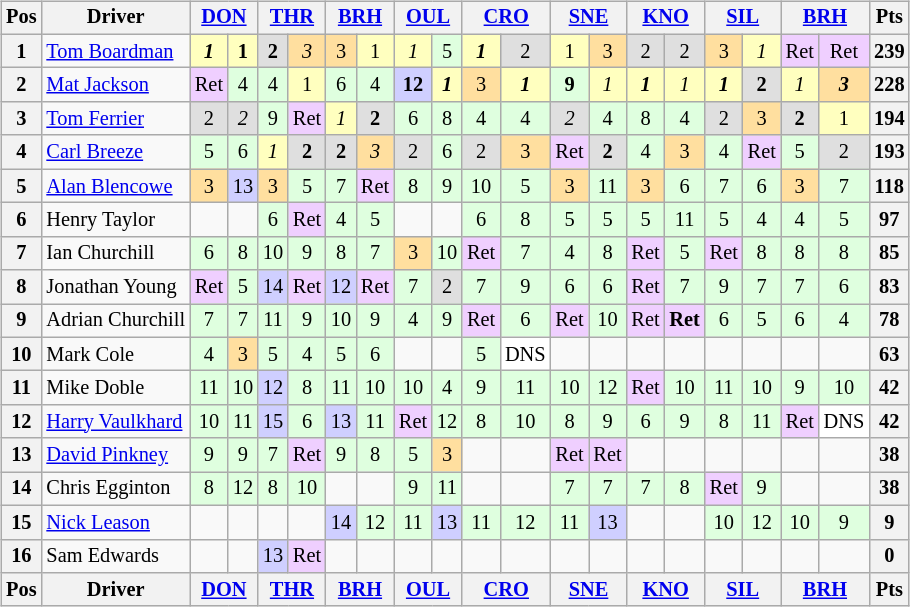<table>
<tr>
<td><br><table class="wikitable" style="font-size: 85%; text-align: center;">
<tr style="background:#f9f9f9" valign="top">
<th valign="middle">Pos</th>
<th valign="middle">Driver</th>
<th colspan="2"><a href='#'>DON</a></th>
<th colspan="2"><a href='#'>THR</a></th>
<th colspan="2"><a href='#'>BRH</a></th>
<th colspan="2"><a href='#'>OUL</a></th>
<th colspan="2"><a href='#'>CRO</a></th>
<th colspan="2"><a href='#'>SNE</a></th>
<th colspan="2"><a href='#'>KNO</a></th>
<th colspan="2"><a href='#'>SIL</a></th>
<th colspan="2"><a href='#'>BRH</a></th>
<th valign="middle">Pts</th>
</tr>
<tr>
<th>1</th>
<td align=left><a href='#'>Tom Boardman</a></td>
<td style="background:#FFFFBF;"><strong><em>1</em></strong></td>
<td style="background:#FFFFBF;"><strong>1</strong></td>
<td style="background:#DFDFDF;"><strong>2</strong></td>
<td style="background:#FFDF9F;"><em>3</em></td>
<td style="background:#FFDF9F;">3</td>
<td style="background:#FFFFBF;">1</td>
<td style="background:#FFFFBF;"><em>1</em></td>
<td style="background:#DFFFDF;">5</td>
<td style="background:#FFFFBF;"><strong><em>1</em></strong></td>
<td style="background:#DFDFDF;">2</td>
<td style="background:#FFFFBF;">1</td>
<td style="background:#FFDF9F;">3</td>
<td style="background:#DFDFDF;">2</td>
<td style="background:#DFDFDF;">2</td>
<td style="background:#FFDF9F;">3</td>
<td style="background:#FFFFBF;"><em>1</em></td>
<td style="background:#EFCFFF;">Ret</td>
<td style="background:#EFCFFF;">Ret</td>
<th>239</th>
</tr>
<tr>
<th>2</th>
<td align=left><a href='#'>Mat Jackson</a></td>
<td style="background:#EFCFFF;">Ret</td>
<td style="background:#DFFFDF;">4</td>
<td style="background:#DFFFDF;">4</td>
<td style="background:#FFFFBF;">1</td>
<td style="background:#DFFFDF;">6</td>
<td style="background:#DFFFDF;">4</td>
<td style="background:#CFCFFF;"><strong>12</strong></td>
<td style="background:#FFFFBF;"><strong><em>1</em></strong></td>
<td style="background:#FFDF9F;">3</td>
<td style="background:#FFFFBF;"><strong><em>1</em></strong></td>
<td style="background:#DFFFDF;"><strong>9</strong></td>
<td style="background:#FFFFBF;"><em>1</em></td>
<td style="background:#FFFFBF;"><strong><em>1</em></strong></td>
<td style="background:#FFFFBF;"><em>1</em></td>
<td style="background:#FFFFBF;"><strong><em>1</em></strong></td>
<td style="background:#DFDFDF;"><strong>2</strong></td>
<td style="background:#FFFFBF;"><em>1</em></td>
<td style="background:#FFDF9F;"><strong><em>3</em></strong></td>
<th>228</th>
</tr>
<tr>
<th>3</th>
<td align=left><a href='#'>Tom Ferrier</a></td>
<td style="background:#DFDFDF;">2</td>
<td style="background:#DFDFDF;"><em>2</em></td>
<td style="background:#DFFFDF;">9</td>
<td style="background:#EFCFFF;">Ret</td>
<td style="background:#FFFFBF;"><em>1</em></td>
<td style="background:#DFDFDF;"><strong>2</strong></td>
<td style="background:#DFFFDF;">6</td>
<td style="background:#DFFFDF;">8</td>
<td style="background:#DFFFDF;">4</td>
<td style="background:#DFFFDF;">4</td>
<td style="background:#DFDFDF;"><em>2</em></td>
<td style="background:#DFFFDF;">4</td>
<td style="background:#DFFFDF;">8</td>
<td style="background:#DFFFDF;">4</td>
<td style="background:#DFDFDF;">2</td>
<td style="background:#FFDF9F;">3</td>
<td style="background:#DFDFDF;"><strong>2</strong></td>
<td style="background:#FFFFBF;">1</td>
<th>194</th>
</tr>
<tr>
<th>4</th>
<td align=left><a href='#'>Carl Breeze</a></td>
<td style="background:#DFFFDF;">5</td>
<td style="background:#DFFFDF;">6</td>
<td style="background:#FFFFBF;"><em>1</em></td>
<td style="background:#DFDFDF;"><strong>2</strong></td>
<td style="background:#DFDFDF;"><strong>2</strong></td>
<td style="background:#FFDF9F;"><em>3</em></td>
<td style="background:#DFDFDF;">2</td>
<td style="background:#DFFFDF;">6</td>
<td style="background:#DFDFDF;">2</td>
<td style="background:#FFDF9F;">3</td>
<td style="background:#EFCFFF;">Ret</td>
<td style="background:#DFDFDF;"><strong>2</strong></td>
<td style="background:#DFFFDF;">4</td>
<td style="background:#FFDF9F;">3</td>
<td style="background:#DFFFDF;">4</td>
<td style="background:#EFCFFF;">Ret</td>
<td style="background:#DFFFDF;">5</td>
<td style="background:#DFDFDF;">2</td>
<th>193</th>
</tr>
<tr>
<th>5</th>
<td align=left><a href='#'>Alan Blencowe</a></td>
<td style="background:#FFDF9F;">3</td>
<td style="background:#CFCFFF;">13</td>
<td style="background:#FFDF9F;">3</td>
<td style="background:#DFFFDF;">5</td>
<td style="background:#DFFFDF;">7</td>
<td style="background:#EFCFFF;">Ret</td>
<td style="background:#DFFFDF;">8</td>
<td style="background:#DFFFDF;">9</td>
<td style="background:#DFFFDF;">10</td>
<td style="background:#DFFFDF;">5</td>
<td style="background:#FFDF9F;">3</td>
<td style="background:#DFFFDF;">11</td>
<td style="background:#FFDF9F;">3</td>
<td style="background:#DFFFDF;">6</td>
<td style="background:#DFFFDF;">7</td>
<td style="background:#DFFFDF;">6</td>
<td style="background:#FFDF9F;">3</td>
<td style="background:#DFFFDF;">7</td>
<th>118</th>
</tr>
<tr>
<th>6</th>
<td align=left>Henry Taylor</td>
<td></td>
<td></td>
<td style="background:#DFFFDF;">6</td>
<td style="background:#EFCFFF;">Ret</td>
<td style="background:#DFFFDF;">4</td>
<td style="background:#DFFFDF;">5</td>
<td></td>
<td></td>
<td style="background:#DFFFDF;">6</td>
<td style="background:#DFFFDF;">8</td>
<td style="background:#DFFFDF;">5</td>
<td style="background:#DFFFDF;">5</td>
<td style="background:#DFFFDF;">5</td>
<td style="background:#DFFFDF;">11</td>
<td style="background:#DFFFDF;">5</td>
<td style="background:#DFFFDF;">4</td>
<td style="background:#DFFFDF;">4</td>
<td style="background:#DFFFDF;">5</td>
<th>97</th>
</tr>
<tr>
<th>7</th>
<td align=left>Ian Churchill</td>
<td style="background:#DFFFDF;">6</td>
<td style="background:#DFFFDF;">8</td>
<td style="background:#DFFFDF;">10</td>
<td style="background:#DFFFDF;">9</td>
<td style="background:#DFFFDF;">8</td>
<td style="background:#DFFFDF;">7</td>
<td style="background:#FFDF9F;">3</td>
<td style="background:#DFFFDF;">10</td>
<td style="background:#EFCFFF;">Ret</td>
<td style="background:#DFFFDF;">7</td>
<td style="background:#DFFFDF;">4</td>
<td style="background:#DFFFDF;">8</td>
<td style="background:#EFCFFF;">Ret</td>
<td style="background:#DFFFDF;">5</td>
<td style="background:#EFCFFF;">Ret</td>
<td style="background:#DFFFDF;">8</td>
<td style="background:#DFFFDF;">8</td>
<td style="background:#DFFFDF;">8</td>
<th>85</th>
</tr>
<tr>
<th>8</th>
<td align=left>Jonathan Young</td>
<td style="background:#EFCFFF;">Ret</td>
<td style="background:#DFFFDF;">5</td>
<td style="background:#CFCFFF;">14</td>
<td style="background:#EFCFFF;">Ret</td>
<td style="background:#CFCFFF;">12</td>
<td style="background:#EFCFFF;">Ret</td>
<td style="background:#DFFFDF;">7</td>
<td style="background:#DFDFDF;">2</td>
<td style="background:#DFFFDF;">7</td>
<td style="background:#DFFFDF;">9</td>
<td style="background:#DFFFDF;">6</td>
<td style="background:#DFFFDF;">6</td>
<td style="background:#EFCFFF;">Ret</td>
<td style="background:#DFFFDF;">7</td>
<td style="background:#DFFFDF;">9</td>
<td style="background:#DFFFDF;">7</td>
<td style="background:#DFFFDF;">7</td>
<td style="background:#DFFFDF;">6</td>
<th>83</th>
</tr>
<tr>
<th>9</th>
<td align=left>Adrian Churchill</td>
<td style="background:#DFFFDF;">7</td>
<td style="background:#DFFFDF;">7</td>
<td style="background:#DFFFDF;">11</td>
<td style="background:#DFFFDF;">9</td>
<td style="background:#DFFFDF;">10</td>
<td style="background:#DFFFDF;">9</td>
<td style="background:#DFFFDF;">4</td>
<td style="background:#DFFFDF;">9</td>
<td style="background:#EFCFFF;">Ret</td>
<td style="background:#DFFFDF;">6</td>
<td style="background:#EFCFFF;">Ret</td>
<td style="background:#DFFFDF;">10</td>
<td style="background:#EFCFFF;">Ret</td>
<td style="background:#EFCFFF;"><strong>Ret</strong></td>
<td style="background:#DFFFDF;">6</td>
<td style="background:#DFFFDF;">5</td>
<td style="background:#DFFFDF;">6</td>
<td style="background:#DFFFDF;">4</td>
<th>78</th>
</tr>
<tr>
<th>10</th>
<td align=left>Mark Cole</td>
<td style="background:#DFFFDF;">4</td>
<td style="background:#FFDF9F;">3</td>
<td style="background:#DFFFDF;">5</td>
<td style="background:#DFFFDF;">4</td>
<td style="background:#DFFFDF;">5</td>
<td style="background:#DFFFDF;">6</td>
<td></td>
<td></td>
<td style="background:#DFFFDF;">5</td>
<td style="background:#FFFFFF;">DNS</td>
<td></td>
<td></td>
<td></td>
<td></td>
<td></td>
<td></td>
<td></td>
<td></td>
<th>63</th>
</tr>
<tr>
<th>11</th>
<td align=left>Mike Doble</td>
<td style="background:#DFFFDF;">11</td>
<td style="background:#DFFFDF;">10</td>
<td style="background:#CFCFFF;">12</td>
<td style="background:#DFFFDF;">8</td>
<td style="background:#DFFFDF;">11</td>
<td style="background:#DFFFDF;">10</td>
<td style="background:#DFFFDF;">10</td>
<td style="background:#DFFFDF;">4</td>
<td style="background:#DFFFDF;">9</td>
<td style="background:#DFFFDF;">11</td>
<td style="background:#DFFFDF;">10</td>
<td style="background:#DFFFDF;">12</td>
<td style="background:#EFCFFF;">Ret</td>
<td style="background:#DFFFDF;">10</td>
<td style="background:#DFFFDF;">11</td>
<td style="background:#DFFFDF;">10</td>
<td style="background:#DFFFDF;">9</td>
<td style="background:#DFFFDF;">10</td>
<th>42</th>
</tr>
<tr>
<th>12</th>
<td align=left><a href='#'>Harry Vaulkhard</a></td>
<td style="background:#DFFFDF;">10</td>
<td style="background:#DFFFDF;">11</td>
<td style="background:#CFCFFF;">15</td>
<td style="background:#DFFFDF;">6</td>
<td style="background:#CFCFFF;">13</td>
<td style="background:#DFFFDF;">11</td>
<td style="background:#EFCFFF;">Ret</td>
<td style="background:#DFFFDF;">12</td>
<td style="background:#DFFFDF;">8</td>
<td style="background:#DFFFDF;">10</td>
<td style="background:#DFFFDF;">8</td>
<td style="background:#DFFFDF;">9</td>
<td style="background:#DFFFDF;">6</td>
<td style="background:#DFFFDF;">9</td>
<td style="background:#DFFFDF;">8</td>
<td style="background:#DFFFDF;">11</td>
<td style="background:#EFCFFF;">Ret</td>
<td style="background:#FFFFFF;">DNS</td>
<th>42</th>
</tr>
<tr>
<th>13</th>
<td align=left><a href='#'>David Pinkney</a></td>
<td style="background:#DFFFDF;">9</td>
<td style="background:#DFFFDF;">9</td>
<td style="background:#DFFFDF;">7</td>
<td style="background:#EFCFFF;">Ret</td>
<td style="background:#DFFFDF;">9</td>
<td style="background:#DFFFDF;">8</td>
<td style="background:#DFFFDF;">5</td>
<td style="background:#FFDF9F;">3</td>
<td></td>
<td></td>
<td style="background:#EFCFFF;">Ret</td>
<td style="background:#EFCFFF;">Ret</td>
<td></td>
<td></td>
<td></td>
<td></td>
<td></td>
<td></td>
<th>38</th>
</tr>
<tr>
<th>14</th>
<td align=left>Chris Egginton</td>
<td style="background:#DFFFDF;">8</td>
<td style="background:#DFFFDF;">12</td>
<td style="background:#DFFFDF;">8</td>
<td style="background:#DFFFDF;">10</td>
<td></td>
<td></td>
<td style="background:#DFFFDF;">9</td>
<td style="background:#DFFFDF;">11</td>
<td></td>
<td></td>
<td style="background:#DFFFDF;">7</td>
<td style="background:#DFFFDF;">7</td>
<td style="background:#DFFFDF;">7</td>
<td style="background:#DFFFDF;">8</td>
<td style="background:#EFCFFF;">Ret</td>
<td style="background:#DFFFDF;">9</td>
<td></td>
<td></td>
<th>38</th>
</tr>
<tr>
<th>15</th>
<td align=left><a href='#'>Nick Leason</a></td>
<td></td>
<td></td>
<td></td>
<td></td>
<td style="background:#CFCFFF;">14</td>
<td style="background:#DFFFDF;">12</td>
<td style="background:#DFFFDF;">11</td>
<td style="background:#CFCFFF;">13</td>
<td style="background:#DFFFDF;">11</td>
<td style="background:#DFFFDF;">12</td>
<td style="background:#DFFFDF;">11</td>
<td style="background:#CFCFFF;">13</td>
<td></td>
<td></td>
<td style="background:#DFFFDF;">10</td>
<td style="background:#DFFFDF;">12</td>
<td style="background:#DFFFDF;">10</td>
<td style="background:#DFFFDF;">9</td>
<th>9</th>
</tr>
<tr>
<th>16</th>
<td align=left>Sam Edwards</td>
<td></td>
<td></td>
<td style="background:#CFCFFF;">13</td>
<td style="background:#EFCFFF;">Ret</td>
<td></td>
<td></td>
<td></td>
<td></td>
<td></td>
<td></td>
<td></td>
<td></td>
<td></td>
<td></td>
<td></td>
<td></td>
<td></td>
<td></td>
<th>0</th>
</tr>
<tr style="background:#f9f9f9" valign="top">
<th valign="middle">Pos</th>
<th valign="middle">Driver</th>
<th colspan="2"><a href='#'>DON</a></th>
<th colspan="2"><a href='#'>THR</a></th>
<th colspan="2"><a href='#'>BRH</a></th>
<th colspan="2"><a href='#'>OUL</a></th>
<th colspan="2"><a href='#'>CRO</a></th>
<th colspan="2"><a href='#'>SNE</a></th>
<th colspan="2"><a href='#'>KNO</a></th>
<th colspan="2"><a href='#'>SIL</a></th>
<th colspan="2"><a href='#'>BRH</a></th>
<th valign="middle">Pts</th>
</tr>
</table>
</td>
<td valign="top"><br></td>
</tr>
</table>
